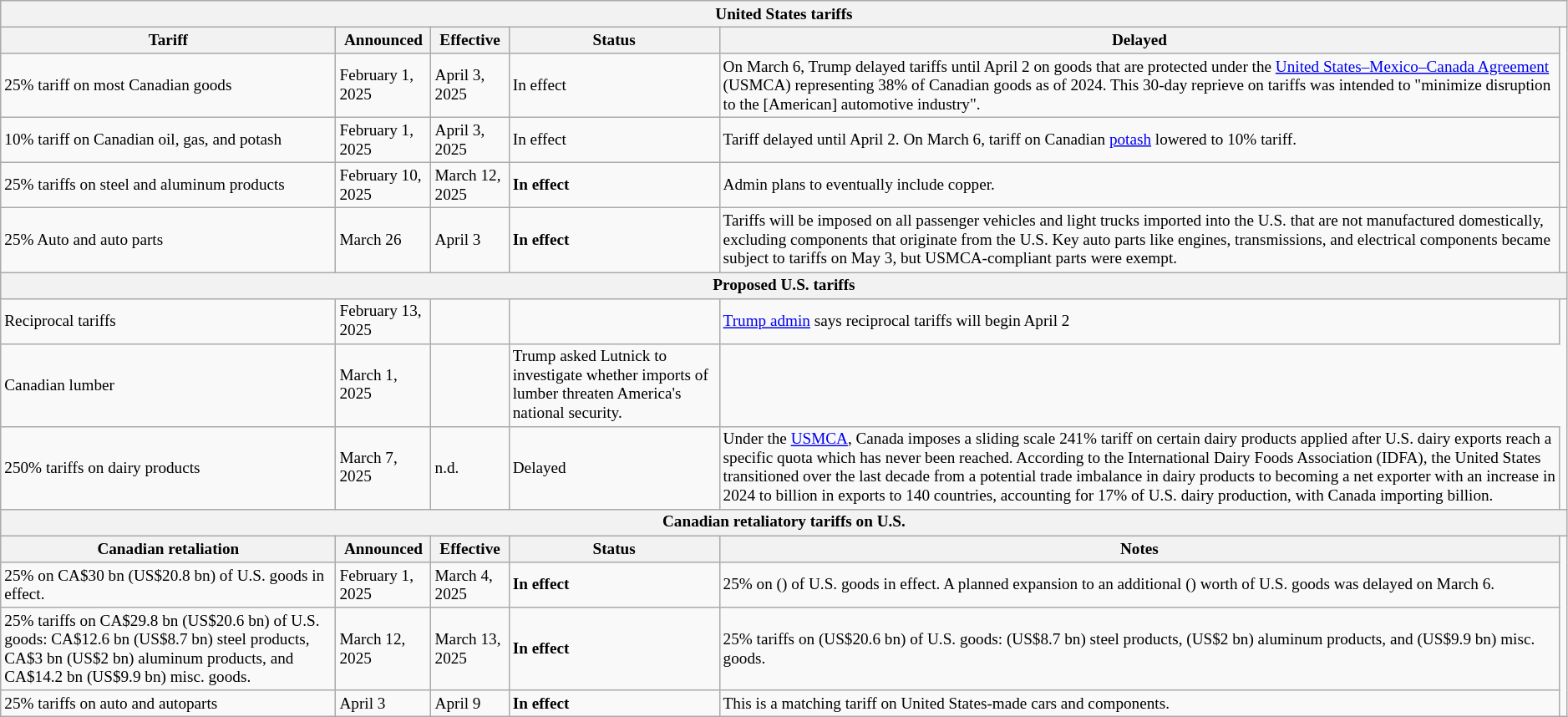<table class="wikitable" style="font-size: 80%; width=80%">
<tr>
<th colspan="6">United States tariffs</th>
</tr>
<tr>
<th>Tariff</th>
<th>Announced</th>
<th>Effective</th>
<th>Status</th>
<th>Delayed</th>
</tr>
<tr>
<td>25% tariff on most Canadian goods</td>
<td>February 1, 2025</td>
<td>April 3, 2025</td>
<td>In effect</td>
<td>On March 6, Trump delayed tariffs until April 2 on goods that are protected under the <a href='#'>United States–Mexico–Canada Agreement</a> (USMCA) representing 38% of Canadian goods as of 2024. This 30-day reprieve on tariffs was intended to "minimize disruption to the [American] automotive industry".</td>
</tr>
<tr>
<td>10% tariff on Canadian oil, gas, and potash</td>
<td>February 1, 2025</td>
<td>April 3, 2025</td>
<td>In effect</td>
<td>Tariff delayed until April 2. On March 6, tariff on Canadian <a href='#'>potash</a> lowered to 10% tariff.</td>
</tr>
<tr>
<td>25% tariffs on steel and aluminum products</td>
<td>February 10, 2025</td>
<td>March 12, 2025</td>
<td><strong>In effect</strong></td>
<td>Admin plans to eventually include copper.</td>
</tr>
<tr>
<td>25% Auto and auto parts</td>
<td>March 26 </td>
<td>April 3</td>
<td><strong>In effect</strong></td>
<td>Tariffs will be imposed on all passenger vehicles and light trucks imported into the U.S. that are not manufactured domestically, excluding components that originate from the U.S. Key auto parts like engines, transmissions, and electrical components became subject to tariffs on May 3, but USMCA-compliant parts were exempt.</td>
<td></td>
</tr>
<tr>
<th colspan="6">Proposed U.S. tariffs</th>
</tr>
<tr>
<td>Reciprocal tariffs</td>
<td>February 13, 2025</td>
<td></td>
<td></td>
<td><a href='#'>Trump admin</a> says reciprocal tariffs will begin April 2</td>
</tr>
<tr>
<td>Canadian lumber</td>
<td>March 1, 2025</td>
<td></td>
<td>Trump asked Lutnick to investigate whether imports of lumber threaten America's national security.</td>
</tr>
<tr>
<td>250% tariffs on dairy products</td>
<td>March 7, 2025</td>
<td>n.d.</td>
<td>Delayed</td>
<td>Under the <a href='#'>USMCA</a>, Canada imposes a sliding scale 241% tariff on certain dairy products applied after U.S. dairy exports reach a specific quota which has never been reached. According to the International Dairy Foods Association (IDFA), the United States transitioned over the last decade from a potential trade imbalance in dairy products to becoming a net exporter with an increase in 2024 to  billion in exports to 140 countries, accounting for 17% of U.S. dairy production, with Canada importing  billion.</td>
</tr>
<tr>
<th colspan="6">Canadian retaliatory tariffs on U.S.</th>
</tr>
<tr>
<th>Canadian retaliation</th>
<th>Announced</th>
<th>Effective</th>
<th>Status</th>
<th>Notes</th>
</tr>
<tr>
<td>25% on CA$30 bn (US$20.8 bn) of U.S. goods in effect.</td>
<td>February 1, 2025</td>
<td>March 4, 2025</td>
<td><strong>In effect</strong></td>
<td>25% on  () of U.S. goods in effect. A planned expansion to an additional  () worth of U.S. goods was delayed on March 6.</td>
</tr>
<tr>
<td>25% tariffs on CA$29.8 bn (US$20.6 bn) of U.S. goods: CA$12.6 bn (US$8.7 bn) steel products, CA$3 bn (US$2 bn) aluminum products, and CA$14.2 bn (US$9.9 bn) misc. goods.</td>
<td>March 12, 2025</td>
<td>March 13, 2025</td>
<td><strong>In effect</strong></td>
<td>25% tariffs on  (US$20.6 bn) of U.S. goods:  (US$8.7 bn) steel products,  (US$2 bn) aluminum products, and  (US$9.9 bn) misc. goods.</td>
</tr>
<tr>
<td>25% tariffs on auto and autoparts</td>
<td>April 3</td>
<td>April 9</td>
<td><strong>In effect</strong></td>
<td>This is a matching tariff on United States-made cars and components.</td>
</tr>
</table>
